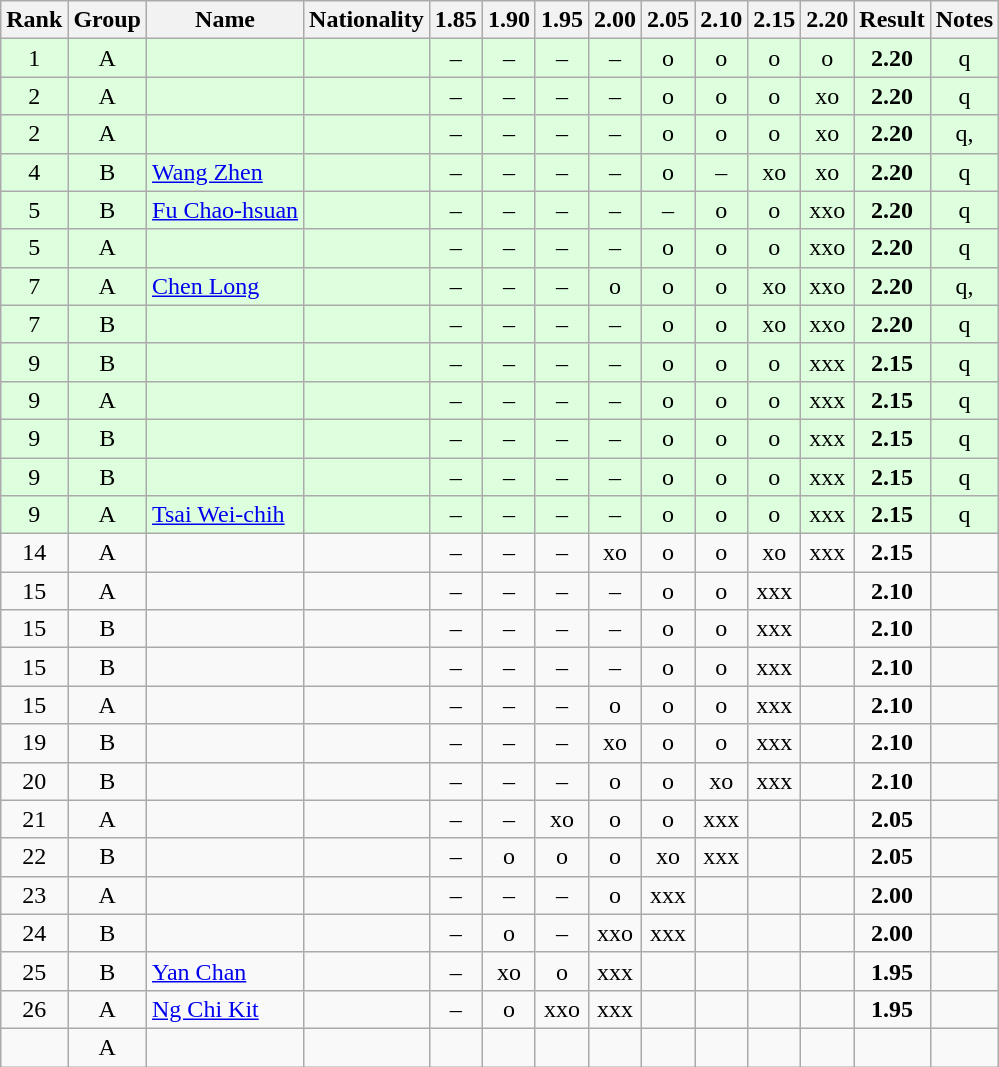<table class="wikitable sortable" style="text-align:center">
<tr>
<th>Rank</th>
<th>Group</th>
<th>Name</th>
<th>Nationality</th>
<th>1.85</th>
<th>1.90</th>
<th>1.95</th>
<th>2.00</th>
<th>2.05</th>
<th>2.10</th>
<th>2.15</th>
<th>2.20</th>
<th>Result</th>
<th>Notes</th>
</tr>
<tr bgcolor=ddffdd>
<td>1</td>
<td>A</td>
<td align=left></td>
<td align=left></td>
<td>–</td>
<td>–</td>
<td>–</td>
<td>–</td>
<td>o</td>
<td>o</td>
<td>o</td>
<td>o</td>
<td><strong>2.20</strong></td>
<td>q</td>
</tr>
<tr bgcolor=ddffdd>
<td>2</td>
<td>A</td>
<td align=left></td>
<td align=left></td>
<td>–</td>
<td>–</td>
<td>–</td>
<td>–</td>
<td>o</td>
<td>o</td>
<td>o</td>
<td>xo</td>
<td><strong>2.20</strong></td>
<td>q</td>
</tr>
<tr bgcolor=ddffdd>
<td>2</td>
<td>A</td>
<td align=left></td>
<td align=left></td>
<td>–</td>
<td>–</td>
<td>–</td>
<td>–</td>
<td>o</td>
<td>o</td>
<td>o</td>
<td>xo</td>
<td><strong>2.20</strong></td>
<td>q, </td>
</tr>
<tr bgcolor=ddffdd>
<td>4</td>
<td>B</td>
<td align=left><a href='#'>Wang Zhen</a></td>
<td align=left></td>
<td>–</td>
<td>–</td>
<td>–</td>
<td>–</td>
<td>o</td>
<td>–</td>
<td>xo</td>
<td>xo</td>
<td><strong>2.20</strong></td>
<td>q</td>
</tr>
<tr bgcolor=ddffdd>
<td>5</td>
<td>B</td>
<td align=left><a href='#'>Fu Chao-hsuan</a></td>
<td align=left></td>
<td>–</td>
<td>–</td>
<td>–</td>
<td>–</td>
<td>–</td>
<td>o</td>
<td>o</td>
<td>xxo</td>
<td><strong>2.20</strong></td>
<td>q</td>
</tr>
<tr bgcolor=ddffdd>
<td>5</td>
<td>A</td>
<td align=left></td>
<td align=left></td>
<td>–</td>
<td>–</td>
<td>–</td>
<td>–</td>
<td>o</td>
<td>o</td>
<td>o</td>
<td>xxo</td>
<td><strong>2.20</strong></td>
<td>q</td>
</tr>
<tr bgcolor=ddffdd>
<td>7</td>
<td>A</td>
<td align=left><a href='#'>Chen Long</a></td>
<td align=left></td>
<td>–</td>
<td>–</td>
<td>–</td>
<td>o</td>
<td>o</td>
<td>o</td>
<td>xo</td>
<td>xxo</td>
<td><strong>2.20</strong></td>
<td>q, </td>
</tr>
<tr bgcolor=ddffdd>
<td>7</td>
<td>B</td>
<td align=left></td>
<td align=left></td>
<td>–</td>
<td>–</td>
<td>–</td>
<td>–</td>
<td>o</td>
<td>o</td>
<td>xo</td>
<td>xxo</td>
<td><strong>2.20</strong></td>
<td>q</td>
</tr>
<tr bgcolor=ddffdd>
<td>9</td>
<td>B</td>
<td align=left></td>
<td align=left></td>
<td>–</td>
<td>–</td>
<td>–</td>
<td>–</td>
<td>o</td>
<td>o</td>
<td>o</td>
<td>xxx</td>
<td><strong>2.15</strong></td>
<td>q</td>
</tr>
<tr bgcolor=ddffdd>
<td>9</td>
<td>A</td>
<td align=left></td>
<td align=left></td>
<td>–</td>
<td>–</td>
<td>–</td>
<td>–</td>
<td>o</td>
<td>o</td>
<td>o</td>
<td>xxx</td>
<td><strong>2.15</strong></td>
<td>q</td>
</tr>
<tr bgcolor=ddffdd>
<td>9</td>
<td>B</td>
<td align=left></td>
<td align=left></td>
<td>–</td>
<td>–</td>
<td>–</td>
<td>–</td>
<td>o</td>
<td>o</td>
<td>o</td>
<td>xxx</td>
<td><strong>2.15</strong></td>
<td>q</td>
</tr>
<tr bgcolor=ddffdd>
<td>9</td>
<td>B</td>
<td align=left></td>
<td align=left></td>
<td>–</td>
<td>–</td>
<td>–</td>
<td>–</td>
<td>o</td>
<td>o</td>
<td>o</td>
<td>xxx</td>
<td><strong>2.15</strong></td>
<td>q</td>
</tr>
<tr bgcolor=ddffdd>
<td>9</td>
<td>A</td>
<td align=left><a href='#'>Tsai Wei-chih</a></td>
<td align=left></td>
<td>–</td>
<td>–</td>
<td>–</td>
<td>–</td>
<td>o</td>
<td>o</td>
<td>o</td>
<td>xxx</td>
<td><strong>2.15</strong></td>
<td>q</td>
</tr>
<tr>
<td>14</td>
<td>A</td>
<td align=left></td>
<td align=left></td>
<td>–</td>
<td>–</td>
<td>–</td>
<td>xo</td>
<td>o</td>
<td>o</td>
<td>xo</td>
<td>xxx</td>
<td><strong>2.15</strong></td>
<td></td>
</tr>
<tr>
<td>15</td>
<td>A</td>
<td align=left></td>
<td align=left></td>
<td>–</td>
<td>–</td>
<td>–</td>
<td>–</td>
<td>o</td>
<td>o</td>
<td>xxx</td>
<td></td>
<td><strong>2.10</strong></td>
<td></td>
</tr>
<tr>
<td>15</td>
<td>B</td>
<td align=left></td>
<td align=left></td>
<td>–</td>
<td>–</td>
<td>–</td>
<td>–</td>
<td>o</td>
<td>o</td>
<td>xxx</td>
<td></td>
<td><strong>2.10</strong></td>
<td></td>
</tr>
<tr>
<td>15</td>
<td>B</td>
<td align=left></td>
<td align=left></td>
<td>–</td>
<td>–</td>
<td>–</td>
<td>–</td>
<td>o</td>
<td>o</td>
<td>xxx</td>
<td></td>
<td><strong>2.10</strong></td>
<td></td>
</tr>
<tr>
<td>15</td>
<td>A</td>
<td align=left></td>
<td align=left></td>
<td>–</td>
<td>–</td>
<td>–</td>
<td>o</td>
<td>o</td>
<td>o</td>
<td>xxx</td>
<td></td>
<td><strong>2.10</strong></td>
<td></td>
</tr>
<tr>
<td>19</td>
<td>B</td>
<td align=left></td>
<td align=left></td>
<td>–</td>
<td>–</td>
<td>–</td>
<td>xo</td>
<td>o</td>
<td>o</td>
<td>xxx</td>
<td></td>
<td><strong>2.10</strong></td>
<td></td>
</tr>
<tr>
<td>20</td>
<td>B</td>
<td align=left></td>
<td align=left></td>
<td>–</td>
<td>–</td>
<td>–</td>
<td>o</td>
<td>o</td>
<td>xo</td>
<td>xxx</td>
<td></td>
<td><strong>2.10</strong></td>
<td></td>
</tr>
<tr>
<td>21</td>
<td>A</td>
<td align=left></td>
<td align=left></td>
<td>–</td>
<td>–</td>
<td>xo</td>
<td>o</td>
<td>o</td>
<td>xxx</td>
<td></td>
<td></td>
<td><strong>2.05</strong></td>
<td></td>
</tr>
<tr>
<td>22</td>
<td>B</td>
<td align=left></td>
<td align=left></td>
<td>–</td>
<td>o</td>
<td>o</td>
<td>o</td>
<td>xo</td>
<td>xxx</td>
<td></td>
<td></td>
<td><strong>2.05</strong></td>
<td></td>
</tr>
<tr>
<td>23</td>
<td>A</td>
<td align=left></td>
<td align=left></td>
<td>–</td>
<td>–</td>
<td>–</td>
<td>o</td>
<td>xxx</td>
<td></td>
<td></td>
<td></td>
<td><strong>2.00</strong></td>
<td></td>
</tr>
<tr>
<td>24</td>
<td>B</td>
<td align=left></td>
<td align=left></td>
<td>–</td>
<td>o</td>
<td>–</td>
<td>xxo</td>
<td>xxx</td>
<td></td>
<td></td>
<td></td>
<td><strong>2.00</strong></td>
<td></td>
</tr>
<tr>
<td>25</td>
<td>B</td>
<td align=left><a href='#'>Yan Chan</a></td>
<td align=left></td>
<td>–</td>
<td>xo</td>
<td>o</td>
<td>xxx</td>
<td></td>
<td></td>
<td></td>
<td></td>
<td><strong>1.95</strong></td>
<td></td>
</tr>
<tr>
<td>26</td>
<td>A</td>
<td align=left><a href='#'>Ng Chi Kit</a></td>
<td align=left></td>
<td>–</td>
<td>o</td>
<td>xxo</td>
<td>xxx</td>
<td></td>
<td></td>
<td></td>
<td></td>
<td><strong>1.95</strong></td>
<td></td>
</tr>
<tr>
<td></td>
<td>A</td>
<td align=left></td>
<td align=left></td>
<td></td>
<td></td>
<td></td>
<td></td>
<td></td>
<td></td>
<td></td>
<td></td>
<td><strong></strong></td>
<td></td>
</tr>
</table>
